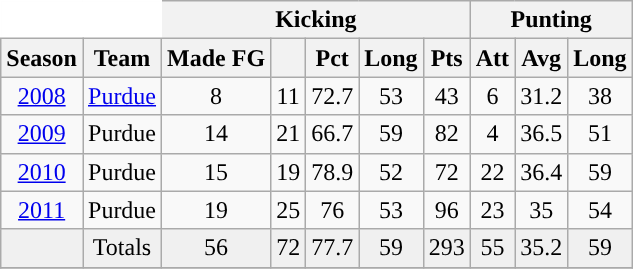<table class="wikitable" style="text-align:center;">
<tr>
<th colspan="2" style="background:#fff; border-color:#fff #fff #aaa #fff"> </th>
<th colspan="5">Kicking</th>
<th colspan="3">Punting</th>
</tr>
<tr>
<th>Season</th>
<th>Team</th>
<th>Made FG</th>
<th></th>
<th>Pct</th>
<th>Long</th>
<th>Pts</th>
<th align="center">Att</th>
<th>Avg</th>
<th>Long</th>
</tr>
<tr>
<td><a href='#'>2008</a></td>
<td><a href='#'>Purdue</a></td>
<td>8</td>
<td>11</td>
<td>72.7</td>
<td>53</td>
<td>43</td>
<td>6</td>
<td>31.2</td>
<td>38</td>
</tr>
<tr>
<td><a href='#'>2009</a></td>
<td>Purdue</td>
<td>14</td>
<td>21</td>
<td>66.7</td>
<td>59</td>
<td>82</td>
<td>4</td>
<td>36.5</td>
<td>51</td>
</tr>
<tr>
<td><a href='#'>2010</a></td>
<td>Purdue</td>
<td>15</td>
<td>19</td>
<td>78.9</td>
<td>52</td>
<td>72</td>
<td>22</td>
<td>36.4</td>
<td>59</td>
</tr>
<tr>
<td><a href='#'>2011</a></td>
<td>Purdue</td>
<td>19</td>
<td>25</td>
<td>76</td>
<td>53</td>
<td>96</td>
<td>23</td>
<td>35</td>
<td>54</td>
</tr>
<tr style="background:#f0f0f0;">
<td></td>
<td>Totals</td>
<td>56</td>
<td>72</td>
<td>77.7</td>
<td>59</td>
<td>293</td>
<td>55</td>
<td>35.2</td>
<td>59</td>
</tr>
<tr>
</tr>
</table>
